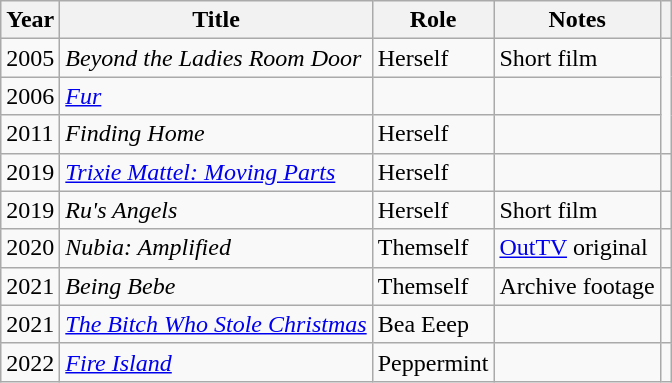<table class="wikitable sortable">
<tr>
<th>Year</th>
<th>Title</th>
<th>Role</th>
<th class="unsortable">Notes</th>
<th style="text-align: center;" class="unsortable"></th>
</tr>
<tr>
<td>2005</td>
<td><em>Beyond the Ladies Room Door</em></td>
<td>Herself</td>
<td>Short film</td>
</tr>
<tr>
<td>2006</td>
<td><em><a href='#'>Fur</a></em></td>
<td></td>
<td></td>
</tr>
<tr>
<td>2011</td>
<td><em>Finding Home</em></td>
<td>Herself</td>
<td></td>
</tr>
<tr>
<td>2019</td>
<td><em><a href='#'>Trixie Mattel: Moving Parts</a></em></td>
<td>Herself</td>
<td></td>
<td style="text-align: center;"></td>
</tr>
<tr>
<td>2019</td>
<td><em>Ru's Angels</em></td>
<td>Herself</td>
<td>Short film</td>
<td style="text-align: center;"></td>
</tr>
<tr>
<td>2020</td>
<td><em>Nubia: Amplified</em></td>
<td>Themself</td>
<td><a href='#'>OutTV</a> original</td>
<td style="text-align: center;"></td>
</tr>
<tr>
<td>2021</td>
<td><em>Being Bebe</em></td>
<td>Themself</td>
<td>Archive footage</td>
<td style="text-align: center;"></td>
</tr>
<tr>
<td>2021</td>
<td><em><a href='#'>The Bitch Who Stole Christmas</a></em></td>
<td>Bea Eeep</td>
<td></td>
<td style="text-align: center;"></td>
</tr>
<tr>
<td>2022</td>
<td><em><a href='#'>Fire Island</a></em></td>
<td>Peppermint</td>
<td></td>
<td style="text-align: center;"></td>
</tr>
</table>
